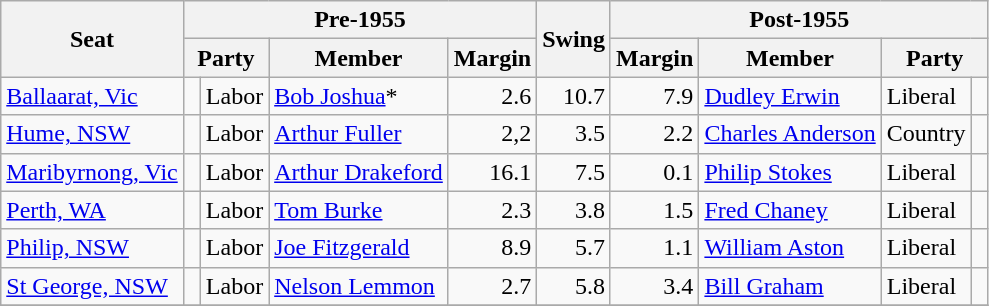<table class="wikitable">
<tr>
<th rowspan="2">Seat</th>
<th colspan="4">Pre-1955</th>
<th rowspan="2">Swing</th>
<th colspan="4">Post-1955</th>
</tr>
<tr>
<th colspan="2">Party</th>
<th>Member</th>
<th>Margin</th>
<th>Margin</th>
<th>Member</th>
<th colspan="2">Party</th>
</tr>
<tr>
<td><a href='#'>Ballaarat, Vic</a></td>
<td> </td>
<td>Labor</td>
<td><a href='#'>Bob Joshua</a>*</td>
<td style="text-align:right;">2.6</td>
<td style="text-align:right;">10.7</td>
<td style="text-align:right;">7.9</td>
<td><a href='#'>Dudley Erwin</a></td>
<td>Liberal</td>
<td> </td>
</tr>
<tr>
<td><a href='#'>Hume, NSW</a></td>
<td> </td>
<td>Labor</td>
<td><a href='#'>Arthur Fuller</a></td>
<td style="text-align:right;">2,2</td>
<td style="text-align:right;">3.5</td>
<td style="text-align:right;">2.2</td>
<td><a href='#'>Charles Anderson</a></td>
<td>Country</td>
<td> </td>
</tr>
<tr>
<td><a href='#'>Maribyrnong, Vic</a></td>
<td> </td>
<td>Labor</td>
<td><a href='#'>Arthur Drakeford</a></td>
<td style="text-align:right;">16.1</td>
<td style="text-align:right;">7.5</td>
<td style="text-align:right;">0.1</td>
<td><a href='#'>Philip Stokes</a></td>
<td>Liberal</td>
<td> </td>
</tr>
<tr>
<td><a href='#'>Perth, WA</a></td>
<td> </td>
<td>Labor</td>
<td><a href='#'>Tom Burke</a></td>
<td style="text-align:right;">2.3</td>
<td style="text-align:right;">3.8</td>
<td style="text-align:right;">1.5</td>
<td><a href='#'>Fred Chaney</a></td>
<td>Liberal</td>
<td> </td>
</tr>
<tr>
<td><a href='#'>Philip, NSW</a></td>
<td> </td>
<td>Labor</td>
<td><a href='#'>Joe Fitzgerald</a></td>
<td style="text-align:right;">8.9</td>
<td style="text-align:right;">5.7</td>
<td style="text-align:right;">1.1</td>
<td><a href='#'>William Aston</a></td>
<td>Liberal</td>
<td> </td>
</tr>
<tr>
<td><a href='#'>St George, NSW</a></td>
<td> </td>
<td>Labor</td>
<td><a href='#'>Nelson Lemmon</a></td>
<td style="text-align:right;">2.7</td>
<td style="text-align:right;">5.8</td>
<td style="text-align:right;">3.4</td>
<td><a href='#'>Bill Graham</a></td>
<td>Liberal</td>
<td> </td>
</tr>
<tr>
</tr>
</table>
